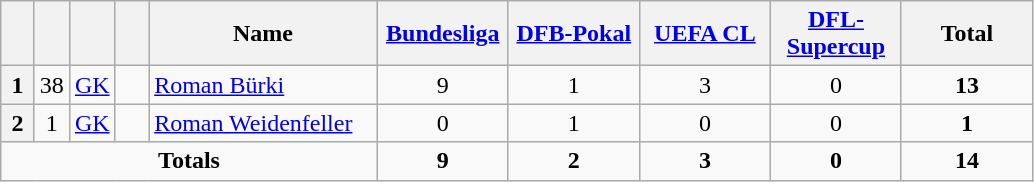<table class="wikitable" style="text-align:center">
<tr>
<th width=15></th>
<th width=15></th>
<th width=15></th>
<th width=15></th>
<th width=145>Name</th>
<th width=80><a href='#'>Bundesliga</a></th>
<th width=80><a href='#'>DFB-Pokal</a></th>
<th width=80><a href='#'>UEFA CL</a></th>
<th width=80><a href='#'>DFL-Supercup</a></th>
<th width=80>Total</th>
</tr>
<tr>
<th>1</th>
<td>38</td>
<td><a href='#'>GK</a></td>
<td></td>
<td align=left><a href='#'>Roman Bürki</a></td>
<td>9</td>
<td>1</td>
<td>3</td>
<td>0</td>
<td><strong>13</strong></td>
</tr>
<tr>
<th>2</th>
<td>1</td>
<td><a href='#'>GK</a></td>
<td></td>
<td align=left><a href='#'>Roman Weidenfeller</a></td>
<td>0</td>
<td>1</td>
<td>0</td>
<td>0</td>
<td><strong>1</strong></td>
</tr>
<tr>
<td colspan=5><strong>Totals</strong></td>
<td><strong>9</strong></td>
<td><strong>2</strong></td>
<td><strong>3</strong></td>
<td><strong>0</strong></td>
<td><strong>14</strong></td>
</tr>
</table>
